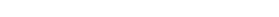<table style="width:22%; text-align:center;">
<tr style="color:white;">
<td style="background:"><strong>16</strong></td>
<td style="background:"><strong>3</strong></td>
<td style="background:"><strong>7</strong></td>
</tr>
</table>
